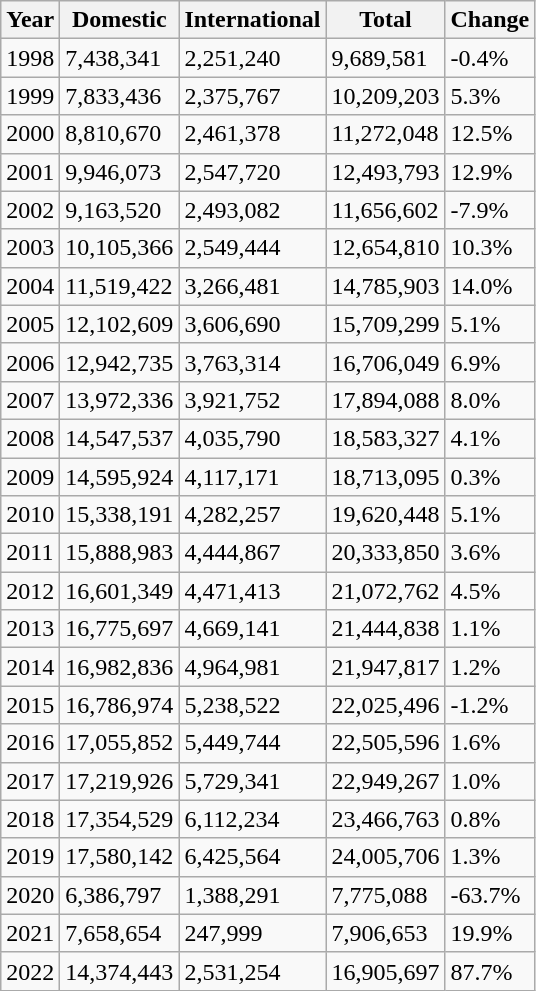<table class="wikitable sortable">
<tr>
<th>Year</th>
<th>Domestic</th>
<th>International</th>
<th>Total</th>
<th>Change</th>
</tr>
<tr>
<td>1998</td>
<td>7,438,341</td>
<td>2,251,240</td>
<td>9,689,581</td>
<td> -0.4%</td>
</tr>
<tr>
<td>1999</td>
<td>7,833,436</td>
<td>2,375,767</td>
<td>10,209,203</td>
<td> 5.3%</td>
</tr>
<tr>
<td>2000</td>
<td>8,810,670</td>
<td>2,461,378</td>
<td>11,272,048</td>
<td> 12.5%</td>
</tr>
<tr>
<td>2001</td>
<td>9,946,073</td>
<td>2,547,720</td>
<td>12,493,793</td>
<td> 12.9%</td>
</tr>
<tr>
<td>2002</td>
<td>9,163,520</td>
<td>2,493,082</td>
<td>11,656,602</td>
<td> -7.9%</td>
</tr>
<tr>
<td>2003</td>
<td>10,105,366</td>
<td>2,549,444</td>
<td>12,654,810</td>
<td> 10.3%</td>
</tr>
<tr>
<td>2004</td>
<td>11,519,422</td>
<td>3,266,481</td>
<td>14,785,903</td>
<td> 14.0%</td>
</tr>
<tr>
<td>2005</td>
<td>12,102,609</td>
<td>3,606,690</td>
<td>15,709,299</td>
<td> 5.1%</td>
</tr>
<tr>
<td>2006</td>
<td>12,942,735</td>
<td>3,763,314</td>
<td>16,706,049</td>
<td> 6.9%</td>
</tr>
<tr>
<td>2007</td>
<td>13,972,336</td>
<td>3,921,752</td>
<td>17,894,088</td>
<td> 8.0%</td>
</tr>
<tr>
<td>2008</td>
<td>14,547,537</td>
<td>4,035,790</td>
<td>18,583,327</td>
<td> 4.1%</td>
</tr>
<tr>
<td>2009</td>
<td>14,595,924</td>
<td>4,117,171</td>
<td>18,713,095</td>
<td> 0.3%</td>
</tr>
<tr>
<td>2010</td>
<td>15,338,191</td>
<td>4,282,257</td>
<td>19,620,448</td>
<td> 5.1%</td>
</tr>
<tr>
<td>2011</td>
<td>15,888,983</td>
<td>4,444,867</td>
<td>20,333,850</td>
<td> 3.6%</td>
</tr>
<tr>
<td>2012</td>
<td>16,601,349</td>
<td>4,471,413</td>
<td>21,072,762</td>
<td> 4.5%</td>
</tr>
<tr>
<td>2013</td>
<td>16,775,697</td>
<td>4,669,141</td>
<td>21,444,838</td>
<td> 1.1%</td>
</tr>
<tr>
<td>2014</td>
<td>16,982,836</td>
<td>4,964,981</td>
<td>21,947,817</td>
<td> 1.2%</td>
</tr>
<tr>
<td>2015</td>
<td>16,786,974</td>
<td>5,238,522</td>
<td>22,025,496</td>
<td> -1.2%</td>
</tr>
<tr>
<td>2016</td>
<td>17,055,852</td>
<td>5,449,744</td>
<td>22,505,596</td>
<td> 1.6%</td>
</tr>
<tr>
<td>2017</td>
<td>17,219,926</td>
<td>5,729,341</td>
<td>22,949,267</td>
<td> 1.0%</td>
</tr>
<tr>
<td>2018</td>
<td>17,354,529</td>
<td>6,112,234</td>
<td>23,466,763</td>
<td> 0.8%</td>
</tr>
<tr>
<td>2019</td>
<td>17,580,142</td>
<td>6,425,564</td>
<td>24,005,706</td>
<td> 1.3%</td>
</tr>
<tr>
<td>2020</td>
<td>6,386,797</td>
<td>1,388,291</td>
<td>7,775,088</td>
<td> -63.7%</td>
</tr>
<tr>
<td>2021</td>
<td>7,658,654</td>
<td>247,999</td>
<td>7,906,653</td>
<td> 19.9%</td>
</tr>
<tr>
<td>2022</td>
<td>14,374,443</td>
<td>2,531,254</td>
<td>16,905,697</td>
<td> 87.7%</td>
</tr>
</table>
